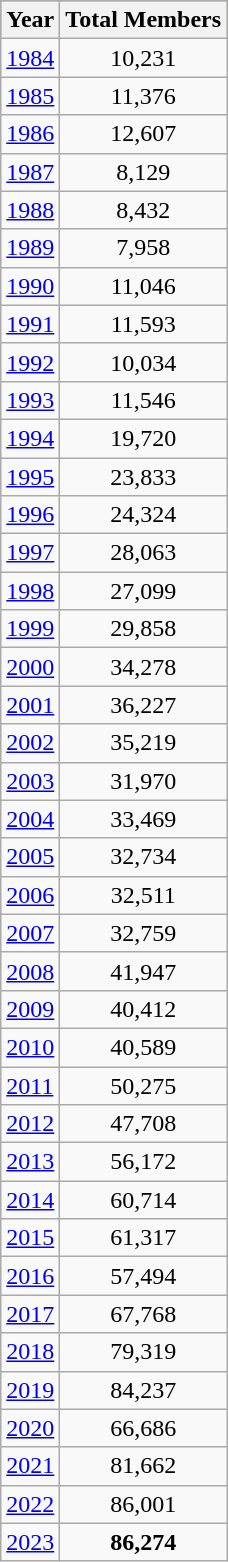<table class="wikitable sortable">
<tr style="background:#bdb76b;">
<th>Year</th>
<th>Total Members</th>
</tr>
<tr>
<td><a href='#'>1984</a></td>
<td style="text-align: center;">10,231</td>
</tr>
<tr>
<td><a href='#'>1985</a></td>
<td style="text-align: center;">11,376</td>
</tr>
<tr>
<td><a href='#'>1986</a></td>
<td style="text-align: center;">12,607</td>
</tr>
<tr>
<td><a href='#'>1987</a></td>
<td style="text-align: center;">8,129</td>
</tr>
<tr>
<td><a href='#'>1988</a></td>
<td style="text-align: center;">8,432</td>
</tr>
<tr>
<td><a href='#'>1989</a></td>
<td style="text-align: center;">7,958</td>
</tr>
<tr>
<td><a href='#'>1990</a></td>
<td style="text-align: center;">11,046</td>
</tr>
<tr>
<td><a href='#'>1991</a></td>
<td style="text-align: center;">11,593</td>
</tr>
<tr>
<td><a href='#'>1992</a></td>
<td style="text-align: center;">10,034</td>
</tr>
<tr>
<td><a href='#'>1993</a></td>
<td style="text-align: center;">11,546</td>
</tr>
<tr>
<td><a href='#'>1994</a></td>
<td style="text-align: center;">19,720</td>
</tr>
<tr>
<td><a href='#'>1995</a></td>
<td style="text-align: center;">23,833</td>
</tr>
<tr>
<td><a href='#'>1996</a></td>
<td style="text-align: center;">24,324</td>
</tr>
<tr>
<td><a href='#'>1997</a></td>
<td style="text-align: center;">28,063</td>
</tr>
<tr>
<td><a href='#'>1998</a></td>
<td style="text-align: center;">27,099</td>
</tr>
<tr>
<td><a href='#'>1999</a></td>
<td style="text-align: center;">29,858</td>
</tr>
<tr>
<td><a href='#'>2000</a></td>
<td style="text-align: center;">34,278</td>
</tr>
<tr>
<td><a href='#'>2001</a></td>
<td style="text-align: center;">36,227</td>
</tr>
<tr>
<td><a href='#'>2002</a></td>
<td style="text-align: center;">35,219</td>
</tr>
<tr>
<td><a href='#'>2003</a></td>
<td style="text-align: center;">31,970</td>
</tr>
<tr>
<td><a href='#'>2004</a></td>
<td style="text-align: center;">33,469</td>
</tr>
<tr>
<td><a href='#'>2005</a></td>
<td style="text-align: center;">32,734</td>
</tr>
<tr>
<td><a href='#'>2006</a></td>
<td style="text-align: center;">32,511</td>
</tr>
<tr>
<td><a href='#'>2007</a></td>
<td style="text-align: center;">32,759</td>
</tr>
<tr>
<td><a href='#'>2008</a></td>
<td style="text-align: center;">41,947</td>
</tr>
<tr>
<td><a href='#'>2009</a></td>
<td style="text-align: center;">40,412</td>
</tr>
<tr>
<td><a href='#'>2010</a></td>
<td style="text-align: center;">40,589</td>
</tr>
<tr>
<td><a href='#'>2011</a></td>
<td style="text-align: center;">50,275</td>
</tr>
<tr>
<td><a href='#'>2012</a></td>
<td style="text-align: center;">47,708</td>
</tr>
<tr>
<td><a href='#'>2013</a></td>
<td style="text-align: center;">56,172</td>
</tr>
<tr>
<td><a href='#'>2014</a></td>
<td style="text-align: center;">60,714</td>
</tr>
<tr>
<td><a href='#'>2015</a></td>
<td style="text-align: center;">61,317</td>
</tr>
<tr>
<td><a href='#'>2016</a></td>
<td style="text-align: center;">57,494</td>
</tr>
<tr>
<td><a href='#'>2017</a></td>
<td style="text-align: center;">67,768</td>
</tr>
<tr>
<td><a href='#'>2018</a></td>
<td style="text-align: center;">79,319</td>
</tr>
<tr>
<td><a href='#'>2019</a></td>
<td style="text-align: center;">84,237</td>
</tr>
<tr>
<td><a href='#'>2020</a></td>
<td style="text-align: center;">66,686</td>
</tr>
<tr>
<td><a href='#'>2021</a></td>
<td style="text-align: center;">81,662</td>
</tr>
<tr>
<td><a href='#'>2022</a></td>
<td style="text-align: center;">86,001</td>
</tr>
<tr>
<td><a href='#'>2023</a></td>
<td style="text-align: center;"><strong>86,274</strong></td>
</tr>
</table>
